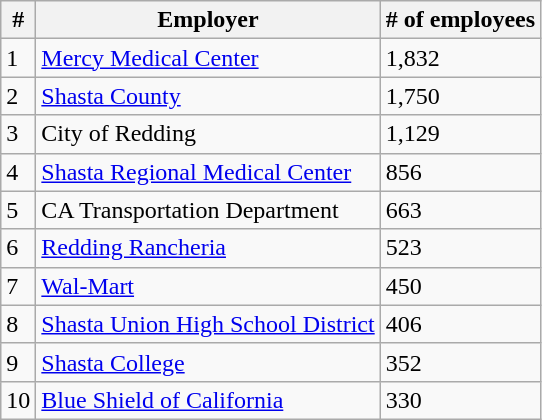<table class="wikitable sortable">
<tr>
<th>#</th>
<th>Employer</th>
<th># of employees</th>
</tr>
<tr>
<td>1</td>
<td><a href='#'>Mercy Medical Center</a></td>
<td>1,832</td>
</tr>
<tr>
<td>2</td>
<td><a href='#'>Shasta County</a></td>
<td>1,750</td>
</tr>
<tr>
<td>3</td>
<td>City of Redding</td>
<td>1,129</td>
</tr>
<tr>
<td>4</td>
<td><a href='#'>Shasta Regional Medical Center</a></td>
<td>856</td>
</tr>
<tr>
<td>5</td>
<td>CA Transportation Department</td>
<td>663</td>
</tr>
<tr>
<td>6</td>
<td><a href='#'>Redding Rancheria</a></td>
<td>523</td>
</tr>
<tr>
<td>7</td>
<td><a href='#'>Wal-Mart</a></td>
<td>450</td>
</tr>
<tr>
<td>8</td>
<td><a href='#'>Shasta Union High School District</a></td>
<td>406</td>
</tr>
<tr>
<td>9</td>
<td><a href='#'>Shasta College</a></td>
<td>352</td>
</tr>
<tr>
<td>10</td>
<td><a href='#'>Blue Shield of California</a></td>
<td>330</td>
</tr>
</table>
